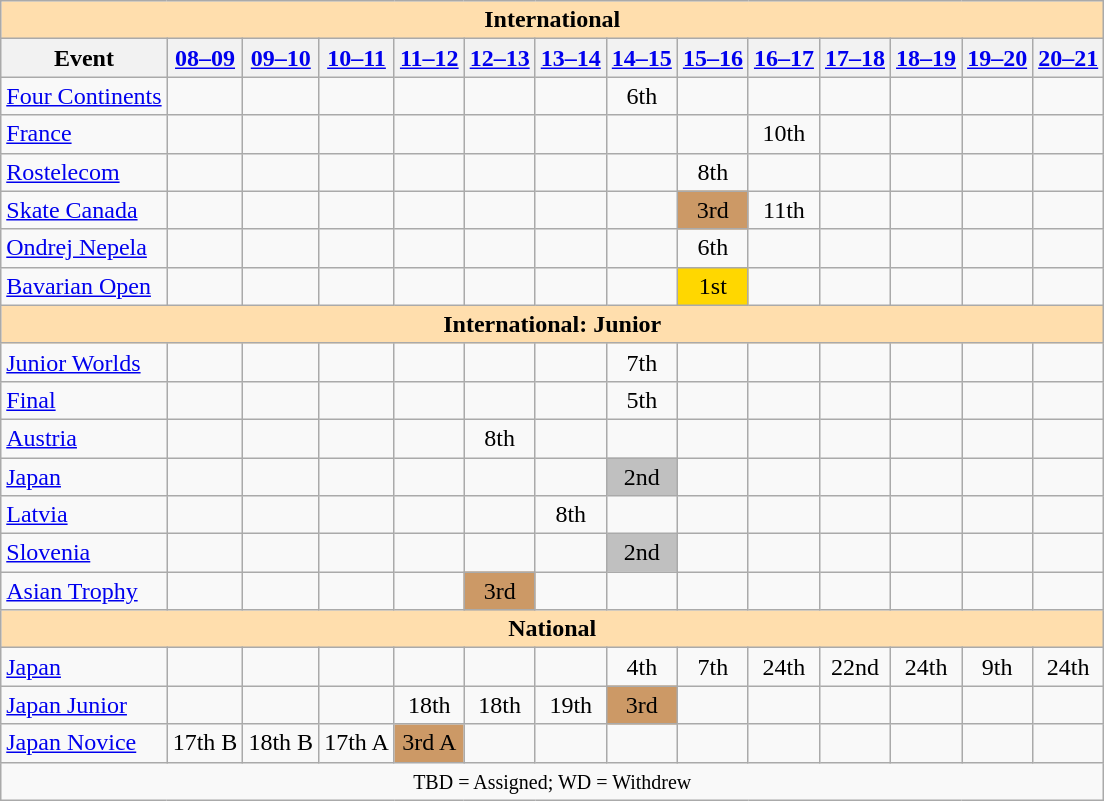<table class="wikitable" style="text-align:center">
<tr>
<th colspan="14" style="background-color: #ffdead;">International</th>
</tr>
<tr>
<th>Event</th>
<th><a href='#'>08–09</a></th>
<th><a href='#'>09–10</a></th>
<th><a href='#'>10–11</a></th>
<th><a href='#'>11–12</a></th>
<th><a href='#'>12–13</a></th>
<th><a href='#'>13–14</a></th>
<th><a href='#'>14–15</a></th>
<th><a href='#'>15–16</a></th>
<th><a href='#'>16–17</a></th>
<th><a href='#'>17–18</a></th>
<th><a href='#'>18–19</a></th>
<th><a href='#'>19–20</a></th>
<th><a href='#'>20–21</a></th>
</tr>
<tr>
<td align=left><a href='#'>Four Continents</a></td>
<td></td>
<td></td>
<td></td>
<td></td>
<td></td>
<td></td>
<td>6th</td>
<td></td>
<td></td>
<td></td>
<td></td>
<td></td>
<td></td>
</tr>
<tr>
<td align=left> <a href='#'>France</a></td>
<td></td>
<td></td>
<td></td>
<td></td>
<td></td>
<td></td>
<td></td>
<td></td>
<td>10th</td>
<td></td>
<td></td>
<td></td>
<td></td>
</tr>
<tr>
<td align=left> <a href='#'>Rostelecom</a></td>
<td></td>
<td></td>
<td></td>
<td></td>
<td></td>
<td></td>
<td></td>
<td>8th</td>
<td></td>
<td></td>
<td></td>
<td></td>
<td></td>
</tr>
<tr>
<td align=left> <a href='#'>Skate Canada</a></td>
<td></td>
<td></td>
<td></td>
<td></td>
<td></td>
<td></td>
<td></td>
<td bgcolor=cc9966>3rd</td>
<td>11th</td>
<td></td>
<td></td>
<td></td>
<td></td>
</tr>
<tr>
<td align=left> <a href='#'>Ondrej Nepela</a></td>
<td></td>
<td></td>
<td></td>
<td></td>
<td></td>
<td></td>
<td></td>
<td>6th</td>
<td></td>
<td></td>
<td></td>
<td></td>
<td></td>
</tr>
<tr>
<td align=left><a href='#'>Bavarian Open</a></td>
<td></td>
<td></td>
<td></td>
<td></td>
<td></td>
<td></td>
<td></td>
<td bgcolor=gold>1st</td>
<td></td>
<td></td>
<td></td>
<td></td>
<td></td>
</tr>
<tr>
<th colspan="14" style="background-color: #ffdead;">International: Junior</th>
</tr>
<tr>
<td align=left><a href='#'>Junior Worlds</a></td>
<td></td>
<td></td>
<td></td>
<td></td>
<td></td>
<td></td>
<td>7th</td>
<td></td>
<td></td>
<td></td>
<td></td>
<td></td>
<td></td>
</tr>
<tr>
<td align=left> <a href='#'>Final</a></td>
<td></td>
<td></td>
<td></td>
<td></td>
<td></td>
<td></td>
<td>5th</td>
<td></td>
<td></td>
<td></td>
<td></td>
<td></td>
<td></td>
</tr>
<tr>
<td align=left> <a href='#'>Austria</a></td>
<td></td>
<td></td>
<td></td>
<td></td>
<td>8th</td>
<td></td>
<td></td>
<td></td>
<td></td>
<td></td>
<td></td>
<td></td>
<td></td>
</tr>
<tr>
<td align=left> <a href='#'>Japan</a></td>
<td></td>
<td></td>
<td></td>
<td></td>
<td></td>
<td></td>
<td bgcolor=silver>2nd</td>
<td></td>
<td></td>
<td></td>
<td></td>
<td></td>
<td></td>
</tr>
<tr>
<td align=left> <a href='#'>Latvia</a></td>
<td></td>
<td></td>
<td></td>
<td></td>
<td></td>
<td>8th</td>
<td></td>
<td></td>
<td></td>
<td></td>
<td></td>
<td></td>
<td></td>
</tr>
<tr>
<td align=left> <a href='#'>Slovenia</a></td>
<td></td>
<td></td>
<td></td>
<td></td>
<td></td>
<td></td>
<td bgcolor=silver>2nd</td>
<td></td>
<td></td>
<td></td>
<td></td>
<td></td>
<td></td>
</tr>
<tr>
<td align=left><a href='#'>Asian Trophy</a></td>
<td></td>
<td></td>
<td></td>
<td></td>
<td bgcolor=cc9966>3rd</td>
<td></td>
<td></td>
<td></td>
<td></td>
<td></td>
<td></td>
<td></td>
<td></td>
</tr>
<tr>
<th colspan="14" style="background-color: #ffdead;">National</th>
</tr>
<tr>
<td align=left><a href='#'>Japan</a></td>
<td></td>
<td></td>
<td></td>
<td></td>
<td></td>
<td></td>
<td>4th</td>
<td>7th</td>
<td>24th</td>
<td>22nd</td>
<td>24th</td>
<td>9th</td>
<td>24th</td>
</tr>
<tr>
<td align=left><a href='#'>Japan Junior</a></td>
<td></td>
<td></td>
<td></td>
<td>18th</td>
<td>18th</td>
<td>19th</td>
<td bgcolor=cc9966>3rd</td>
<td></td>
<td></td>
<td></td>
<td></td>
<td></td>
<td></td>
</tr>
<tr>
<td align=left><a href='#'>Japan Novice</a></td>
<td>17th B</td>
<td>18th B</td>
<td>17th A</td>
<td bgcolor="cc9966">3rd A</td>
<td></td>
<td></td>
<td></td>
<td></td>
<td></td>
<td></td>
<td></td>
<td></td>
<td></td>
</tr>
<tr>
<td colspan="14" align="center"><small> TBD = Assigned; WD = Withdrew </small></td>
</tr>
</table>
